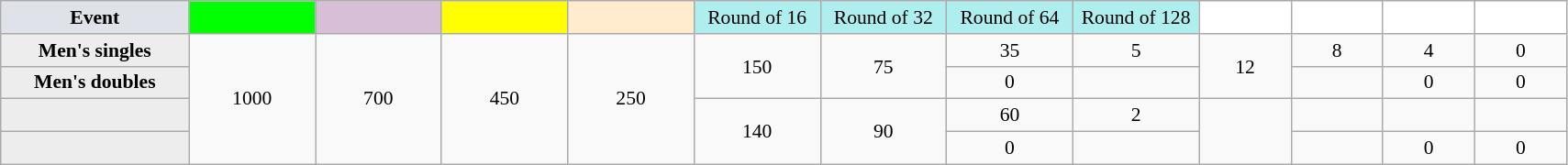<table class="wikitable" style="font-size:90%;text-align:center">
<tr>
<td style="width:130px; background:#dfe2e9;"><strong>Event</strong></td>
<td style="width:85px; background:lime;"><strong></strong></td>
<td style="width:85px; background:thistle;"></td>
<td style="width:85px; background:#ff0;"></td>
<td style="width:85px; background:#ffebcd;"></td>
<td style="width:85px; background:#afeeee;">Round of 16</td>
<td style="width:85px; background:#afeeee;">Round of 32</td>
<td style="width:85px; background:#afeeee;">Round of 64</td>
<td style="width:85px; background:#afeeee;">Round of 128</td>
<td style="width:60px; background:#ffffff;"></td>
<td style="width:60px; background:#ffffff;"></td>
<td style="width:60px; background:#ffffff;"></td>
<td style="width:60px; background:#ffffff;"></td>
</tr>
<tr>
<th style="background:#ededed;">Men's singles</th>
<td rowspan="4">1000</td>
<td rowspan="4">700</td>
<td rowspan="4">450</td>
<td rowspan="4">250</td>
<td rowspan="2">150</td>
<td rowspan="2">75</td>
<td>35</td>
<td>5</td>
<td rowspan="2">12</td>
<td>8</td>
<td>4</td>
<td>0</td>
</tr>
<tr>
<th style="background:#ededed;">Men's doubles</th>
<td>0</td>
<td></td>
<td></td>
<td>0</td>
<td>0</td>
</tr>
<tr>
<th style="background:#ededed;"></th>
<td rowspan="2">140</td>
<td rowspan="2">90</td>
<td>60</td>
<td>2</td>
<td rowspan="2"></td>
<td></td>
<td></td>
<td></td>
</tr>
<tr>
<th style="background:#ededed;"></th>
<td>0</td>
<td></td>
<td></td>
<td>0</td>
<td>0</td>
</tr>
</table>
